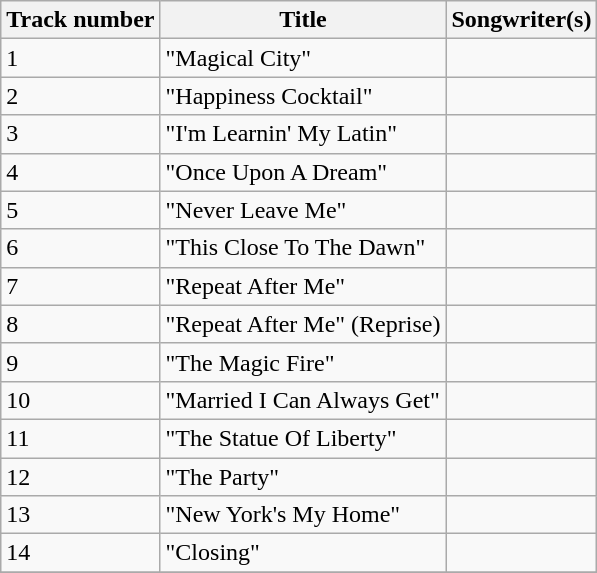<table class="wikitable">
<tr>
<th>Track number</th>
<th>Title</th>
<th>Songwriter(s)</th>
</tr>
<tr>
<td>1</td>
<td>"Magical City"</td>
<td><small></small></td>
</tr>
<tr>
<td>2</td>
<td>"Happiness Cocktail"</td>
<td><small></small></td>
</tr>
<tr>
<td>3</td>
<td>"I'm Learnin' My Latin"</td>
<td><small></small></td>
</tr>
<tr>
<td>4</td>
<td>"Once Upon A Dream"</td>
<td><small></small></td>
</tr>
<tr>
<td>5</td>
<td>"Never Leave Me"</td>
<td><small></small></td>
</tr>
<tr>
<td>6</td>
<td>"This Close To The Dawn"</td>
<td><small></small></td>
</tr>
<tr>
<td>7</td>
<td>"Repeat After Me"</td>
<td><small></small></td>
</tr>
<tr>
<td>8</td>
<td>"Repeat After Me" (Reprise)</td>
<td><small></small></td>
</tr>
<tr>
<td>9</td>
<td>"The Magic Fire"</td>
<td><small></small></td>
</tr>
<tr>
<td>10</td>
<td>"Married I Can Always Get"</td>
<td><small></small></td>
</tr>
<tr>
<td>11</td>
<td>"The Statue Of Liberty"</td>
<td><small></small></td>
</tr>
<tr>
<td>12</td>
<td>"The Party"</td>
<td><small></small></td>
</tr>
<tr>
<td>13</td>
<td>"New York's My Home"</td>
<td><small></small></td>
</tr>
<tr>
<td>14</td>
<td>"Closing"</td>
<td><small></small></td>
</tr>
<tr>
</tr>
</table>
